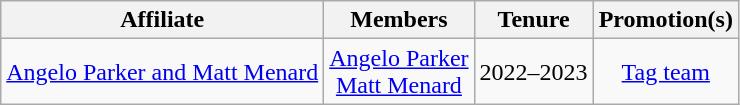<table class="wikitable sortable" style="text-align:center;">
<tr>
<th>Affiliate</th>
<th>Members</th>
<th>Tenure</th>
<th>Promotion(s)</th>
</tr>
<tr>
<td><a href='#'>Angelo Parker and Matt Menard</a></td>
<td><a href='#'>Angelo Parker</a><br><a href='#'>Matt Menard</a></td>
<td>2022–2023</td>
<td><a href='#'>Tag team</a></td>
</tr>
</table>
